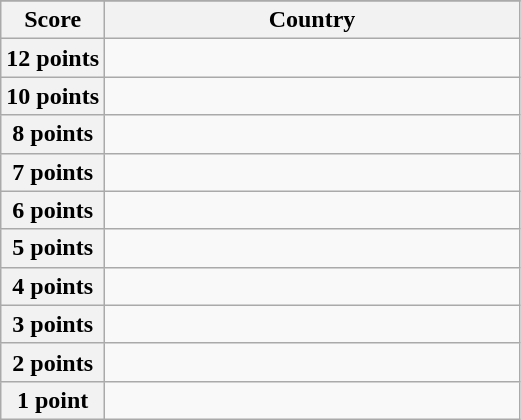<table class="wikitable">
<tr>
</tr>
<tr>
<th scope="col" width="20%">Score</th>
<th scope="col">Country</th>
</tr>
<tr>
<th scope="row">12 points</th>
<td></td>
</tr>
<tr>
<th scope="row">10 points</th>
<td></td>
</tr>
<tr>
<th scope="row">8 points</th>
<td></td>
</tr>
<tr>
<th scope="row">7 points</th>
<td></td>
</tr>
<tr>
<th scope="row">6 points</th>
<td></td>
</tr>
<tr>
<th scope="row">5 points</th>
<td></td>
</tr>
<tr>
<th scope="row">4 points</th>
<td></td>
</tr>
<tr>
<th scope="row">3 points</th>
<td></td>
</tr>
<tr>
<th scope="row">2 points</th>
<td></td>
</tr>
<tr>
<th scope="row">1 point</th>
<td></td>
</tr>
</table>
